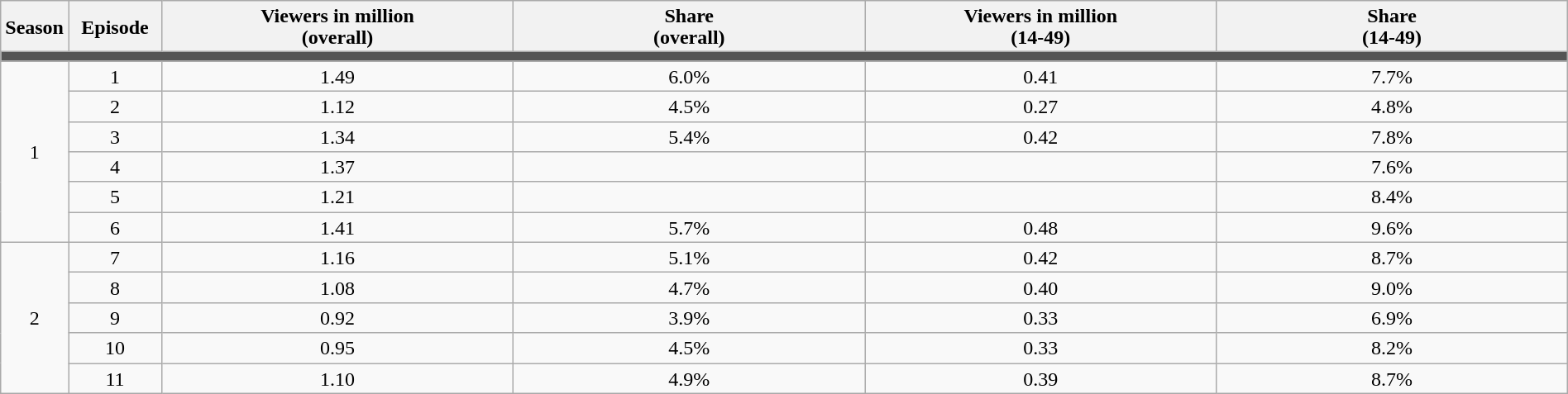<table class="wikitable" style="text-align:center; line-height:17px; width:100%">
<tr>
<th rowspan="1" scope="col" style="width:02%">Season</th>
<th rowspan="1" scope="col" style="width:06%">Episode</th>
<th rowspan="1" scope="col" style="width:23%">Viewers in million<br>(overall)</th>
<th rowspan="1" scope="col" style="width:23%">Share<br>(overall)</th>
<th rowspan="1" scope="col" style="width:23%">Viewers in million<br>(14-49)</th>
<th rowspan="1" scope="col" style="width:23%">Share<br>(14-49)</th>
</tr>
<tr>
<td colspan="6" style="background:#555"></td>
</tr>
<tr>
<td rowspan="6">1</td>
<td>1</td>
<td>1.49</td>
<td>6.0%</td>
<td>0.41</td>
<td>7.7%</td>
</tr>
<tr>
<td>2</td>
<td>1.12</td>
<td>4.5%</td>
<td>0.27</td>
<td>4.8%</td>
</tr>
<tr>
<td>3</td>
<td>1.34</td>
<td>5.4%</td>
<td>0.42</td>
<td>7.8%</td>
</tr>
<tr>
<td>4</td>
<td>1.37</td>
<td></td>
<td></td>
<td>7.6%</td>
</tr>
<tr>
<td>5</td>
<td>1.21</td>
<td></td>
<td></td>
<td>8.4%</td>
</tr>
<tr>
<td>6</td>
<td>1.41</td>
<td>5.7%</td>
<td>0.48</td>
<td>9.6%</td>
</tr>
<tr>
<td rowspan=5>2</td>
<td>7</td>
<td>1.16</td>
<td>5.1%</td>
<td>0.42</td>
<td>8.7%</td>
</tr>
<tr>
<td>8</td>
<td>1.08</td>
<td>4.7%</td>
<td>0.40</td>
<td>9.0%</td>
</tr>
<tr>
<td>9</td>
<td>0.92</td>
<td>3.9%</td>
<td>0.33</td>
<td>6.9%</td>
</tr>
<tr>
<td>10</td>
<td>0.95</td>
<td>4.5%</td>
<td>0.33</td>
<td>8.2%</td>
</tr>
<tr>
<td>11</td>
<td>1.10</td>
<td>4.9%</td>
<td>0.39</td>
<td>8.7%</td>
</tr>
</table>
